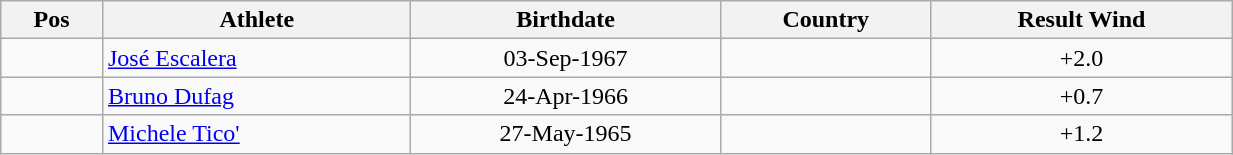<table class="wikitable"  style="text-align:center; width:65%;">
<tr>
<th>Pos</th>
<th>Athlete</th>
<th>Birthdate</th>
<th>Country</th>
<th>Result Wind</th>
</tr>
<tr>
<td align=center></td>
<td align=left><a href='#'>José Escalera</a></td>
<td>03-Sep-1967</td>
<td align=left></td>
<td> +2.0</td>
</tr>
<tr>
<td align=center></td>
<td align=left><a href='#'>Bruno Dufag</a></td>
<td>24-Apr-1966</td>
<td align=left></td>
<td> +0.7</td>
</tr>
<tr>
<td align=center></td>
<td align=left><a href='#'>Michele Tico'</a></td>
<td>27-May-1965</td>
<td align=left></td>
<td> +1.2</td>
</tr>
</table>
